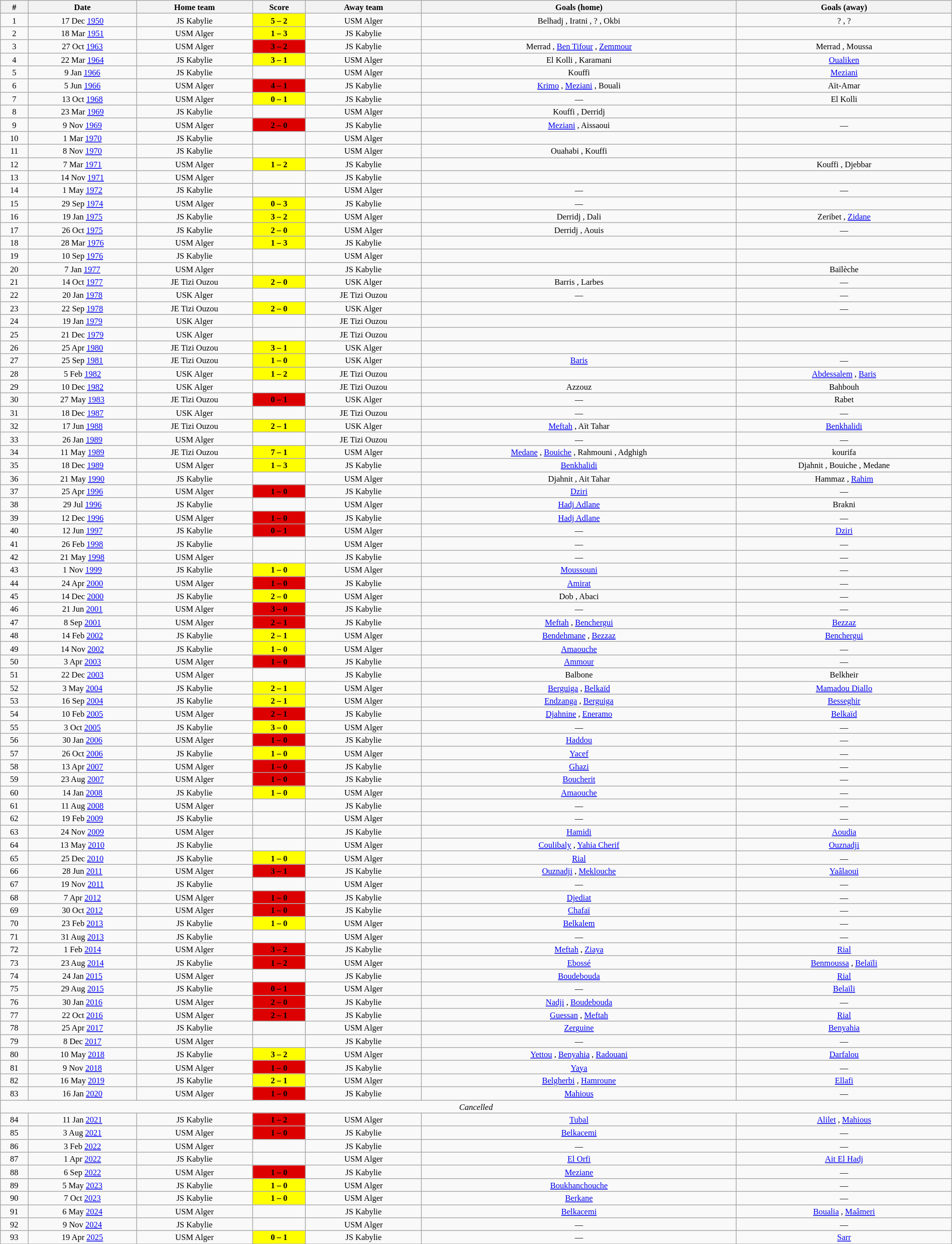<table class="wikitable" style="width:100%; margin:0 left; font-size: 11px; text-align:center">
<tr>
<th>#</th>
<th>Date</th>
<th>Home team</th>
<th>Score</th>
<th>Away team</th>
<th>Goals (home)</th>
<th>Goals (away)</th>
</tr>
<tr>
<td>1</td>
<td>17 Dec <a href='#'>1950</a></td>
<td>JS Kabylie</td>
<td style="background:yellow"><span><strong>5 – 2</strong></span></td>
<td>USM Alger</td>
<td>Belhadj , Iratni , ? , Okbi </td>
<td>? , ? </td>
</tr>
<tr>
<td>2</td>
<td>18 Mar <a href='#'>1951</a></td>
<td>USM Alger</td>
<td style="background:yellow"><span><strong>1 – 3</strong></span></td>
<td>JS Kabylie</td>
<td></td>
<td></td>
</tr>
<tr>
<td>3</td>
<td>27 Oct <a href='#'>1963</a></td>
<td>USM Alger</td>
<td style="background:#d00;"><span><strong>3 – 2</strong></span></td>
<td>JS Kabylie</td>
<td>Merrad , <a href='#'>Ben Tifour</a> , <a href='#'>Zemmour</a> </td>
<td>Merrad , Moussa </td>
</tr>
<tr>
<td>4</td>
<td>22 Mar <a href='#'>1964</a></td>
<td>JS Kabylie</td>
<td style="background:yellow"><span><strong>3 – 1</strong></span></td>
<td>USM Alger</td>
<td>El Kolli , Karamani </td>
<td><a href='#'>Oualiken</a> </td>
</tr>
<tr>
<td>5</td>
<td>9 Jan <a href='#'>1966</a></td>
<td>JS Kabylie</td>
<td></td>
<td>USM Alger</td>
<td>Kouffi </td>
<td><a href='#'>Meziani</a> </td>
</tr>
<tr>
<td>6</td>
<td>5 Jun <a href='#'>1966</a></td>
<td>USM Alger</td>
<td style="background:#d00;"><span><strong>4 – 1</strong></span></td>
<td>JS Kabylie</td>
<td><a href='#'>Krimo</a> , <a href='#'>Meziani</a> , Bouali </td>
<td>Aït-Amar </td>
</tr>
<tr>
<td>7</td>
<td>13 Oct <a href='#'>1968</a></td>
<td>USM Alger</td>
<td style="background:yellow"><span><strong>0 – 1</strong></span></td>
<td>JS Kabylie</td>
<td>—</td>
<td>El Kolli </td>
</tr>
<tr>
<td>8</td>
<td>23 Mar <a href='#'>1969</a></td>
<td>JS Kabylie</td>
<td></td>
<td>USM Alger</td>
<td>Kouffi , Derridj </td>
<td></td>
</tr>
<tr>
<td>9</td>
<td>9 Nov <a href='#'>1969</a></td>
<td>USM Alger</td>
<td style="background:#d00;"><span><strong>2 – 0</strong></span></td>
<td>JS Kabylie</td>
<td><a href='#'>Meziani</a> , Aissaoui </td>
<td>—</td>
</tr>
<tr>
<td>10</td>
<td>1 Mar <a href='#'>1970</a></td>
<td>JS Kabylie</td>
<td></td>
<td>USM Alger</td>
<td></td>
<td></td>
</tr>
<tr>
<td>11</td>
<td>8 Nov <a href='#'>1970</a></td>
<td>JS Kabylie</td>
<td></td>
<td>USM Alger</td>
<td>Ouahabi , Kouffi </td>
<td></td>
</tr>
<tr>
<td>12</td>
<td>7 Mar <a href='#'>1971</a></td>
<td>USM Alger</td>
<td style="background:yellow"><span><strong>1 – 2</strong></span></td>
<td>JS Kabylie</td>
<td></td>
<td>Kouffi , Djebbar </td>
</tr>
<tr>
<td>13</td>
<td>14 Nov <a href='#'>1971</a></td>
<td>USM Alger</td>
<td></td>
<td>JS Kabylie</td>
<td></td>
<td></td>
</tr>
<tr>
<td>14</td>
<td>1 May <a href='#'>1972</a></td>
<td>JS Kabylie</td>
<td></td>
<td>USM Alger</td>
<td>—</td>
<td>—</td>
</tr>
<tr>
<td>15</td>
<td>29 Sep <a href='#'>1974</a></td>
<td>USM Alger</td>
<td style="background:yellow"><span><strong>0 – 3</strong></span></td>
<td>JS Kabylie</td>
<td>—</td>
<td></td>
</tr>
<tr>
<td>16</td>
<td>19 Jan <a href='#'>1975</a></td>
<td>JS Kabylie</td>
<td style="background:yellow"><span><strong>3 – 2</strong></span></td>
<td>USM Alger</td>
<td>Derridj , Dali </td>
<td>Zeribet , <a href='#'>Zidane</a> </td>
</tr>
<tr>
<td>17</td>
<td>26 Oct <a href='#'>1975</a></td>
<td>JS Kabylie</td>
<td style="background:yellow"><span><strong>2 – 0</strong></span></td>
<td>USM Alger</td>
<td>Derridj , Aouis </td>
<td>—</td>
</tr>
<tr>
<td>18</td>
<td>28 Mar <a href='#'>1976</a></td>
<td>USM Alger</td>
<td style="background:yellow"><span><strong>1 – 3</strong></span></td>
<td>JS Kabylie</td>
<td></td>
<td></td>
</tr>
<tr>
<td>19</td>
<td>10 Sep <a href='#'>1976</a></td>
<td>JS Kabylie</td>
<td></td>
<td>USM Alger</td>
<td></td>
<td></td>
</tr>
<tr>
<td>20</td>
<td>7 Jan <a href='#'>1977</a></td>
<td>USM Alger</td>
<td></td>
<td>JS Kabylie</td>
<td></td>
<td>Baïlèche </td>
</tr>
<tr>
<td>21</td>
<td>14 Oct <a href='#'>1977</a></td>
<td>JE Tizi Ouzou</td>
<td style="background:yellow"><span><strong>2 – 0</strong></span></td>
<td>USK Alger</td>
<td>Barris , Larbes </td>
<td>—</td>
</tr>
<tr>
<td>22</td>
<td>20 Jan <a href='#'>1978</a></td>
<td>USK Alger</td>
<td></td>
<td>JE Tizi Ouzou</td>
<td>—</td>
<td>—</td>
</tr>
<tr>
<td>23</td>
<td>22 Sep <a href='#'>1978</a></td>
<td>JE Tizi Ouzou</td>
<td style="background:yellow"><span><strong>2 – 0</strong></span></td>
<td>USK Alger</td>
<td></td>
<td>—</td>
</tr>
<tr>
<td>24</td>
<td>19 Jan <a href='#'>1979</a></td>
<td>USK Alger</td>
<td></td>
<td>JE Tizi Ouzou</td>
<td></td>
<td></td>
</tr>
<tr>
<td>25</td>
<td>21 Dec <a href='#'>1979</a></td>
<td>USK Alger</td>
<td></td>
<td>JE Tizi Ouzou</td>
<td></td>
<td></td>
</tr>
<tr>
<td>26</td>
<td>25 Apr <a href='#'>1980</a></td>
<td>JE Tizi Ouzou</td>
<td style="background:yellow"><span><strong>3 – 1</strong></span></td>
<td>USK Alger</td>
<td></td>
<td></td>
</tr>
<tr>
<td>27</td>
<td>25 Sep <a href='#'>1981</a></td>
<td>JE Tizi Ouzou</td>
<td style="background:yellow"><span><strong>1 – 0</strong></span></td>
<td>USK Alger</td>
<td><a href='#'>Baris</a> </td>
<td>—</td>
</tr>
<tr>
<td>28</td>
<td>5 Feb <a href='#'>1982</a></td>
<td>USK Alger</td>
<td style="background:yellow"><span><strong>1 – 2</strong></span></td>
<td>JE Tizi Ouzou</td>
<td></td>
<td><a href='#'>Abdessalem</a> , <a href='#'>Baris</a> </td>
</tr>
<tr>
<td>29</td>
<td>10 Dec <a href='#'>1982</a></td>
<td>USK Alger</td>
<td></td>
<td>JE Tizi Ouzou</td>
<td>Azzouz </td>
<td>Bahbouh </td>
</tr>
<tr>
<td>30</td>
<td>27 May <a href='#'>1983</a></td>
<td>JE Tizi Ouzou</td>
<td style="background:#d00;"><span><strong>0 – 1</strong></span></td>
<td>USK Alger</td>
<td>—</td>
<td>Rabet </td>
</tr>
<tr>
<td>31</td>
<td>18 Dec <a href='#'>1987</a></td>
<td>USK Alger</td>
<td></td>
<td>JE Tizi Ouzou</td>
<td>—</td>
<td>—</td>
</tr>
<tr>
<td>32</td>
<td>17 Jun <a href='#'>1988</a></td>
<td>JE Tizi Ouzou</td>
<td style="background:yellow"><span><strong>2 – 1</strong></span></td>
<td>USK Alger</td>
<td><a href='#'>Meftah</a> , Aït Tahar </td>
<td><a href='#'>Benkhalidi</a> </td>
</tr>
<tr>
<td>33</td>
<td>26 Jan <a href='#'>1989</a></td>
<td>USM Alger</td>
<td></td>
<td>JE Tizi Ouzou</td>
<td>—</td>
<td>—</td>
</tr>
<tr>
<td>34</td>
<td>11 May <a href='#'>1989</a></td>
<td>JE Tizi Ouzou</td>
<td style="background:yellow"><span><strong>7 – 1</strong></span></td>
<td>USM Alger</td>
<td><a href='#'>Medane</a> , <a href='#'>Bouiche</a> , Rahmouni , Adghigh </td>
<td>kourifa </td>
</tr>
<tr>
<td>35</td>
<td>18 Dec <a href='#'>1989</a></td>
<td>USM Alger</td>
<td style="background:yellow"><span><strong>1 – 3</strong></span></td>
<td>JS Kabylie</td>
<td><a href='#'>Benkhalidi</a> </td>
<td>Djahnit , Bouiche , Medane </td>
</tr>
<tr>
<td>36</td>
<td>21 May <a href='#'>1990</a></td>
<td>JS Kabylie</td>
<td></td>
<td>USM Alger</td>
<td>Djahnit , Ait Tahar </td>
<td>Hammaz , <a href='#'>Rahim</a> </td>
</tr>
<tr>
<td>37</td>
<td>25 Apr <a href='#'>1996</a></td>
<td>USM Alger</td>
<td style="background:#d00;"><span><strong>1 – 0</strong></span></td>
<td>JS Kabylie</td>
<td><a href='#'>Dziri</a> </td>
<td>—</td>
</tr>
<tr>
<td>38</td>
<td>29 Jul <a href='#'>1996</a></td>
<td>JS Kabylie</td>
<td></td>
<td>USM Alger</td>
<td><a href='#'>Hadj Adlane</a> </td>
<td>Brakni </td>
</tr>
<tr>
<td>39</td>
<td>12 Dec <a href='#'>1996</a></td>
<td>USM Alger</td>
<td style="background:#d00;"><span><strong>1 – 0</strong></span></td>
<td>JS Kabylie</td>
<td><a href='#'>Hadj Adlane</a> </td>
<td>—</td>
</tr>
<tr>
<td>40</td>
<td>12 Jun <a href='#'>1997</a></td>
<td>JS Kabylie</td>
<td style="background:#d00;"><span><strong>0 – 1</strong></span></td>
<td>USM Alger</td>
<td>—</td>
<td><a href='#'>Dziri</a> </td>
</tr>
<tr>
<td>41</td>
<td>26 Feb <a href='#'>1998</a></td>
<td>JS Kabylie</td>
<td></td>
<td>USM Alger</td>
<td>—</td>
<td>—</td>
</tr>
<tr>
<td>42</td>
<td>21 May <a href='#'>1998</a></td>
<td>USM Alger</td>
<td></td>
<td>JS Kabylie</td>
<td>—</td>
<td>—</td>
</tr>
<tr>
<td>43</td>
<td>1 Nov <a href='#'>1999</a></td>
<td>JS Kabylie</td>
<td style="background:yellow"><span><strong>1 – 0</strong></span></td>
<td>USM Alger</td>
<td><a href='#'>Moussouni</a> </td>
<td>—</td>
</tr>
<tr>
<td>44</td>
<td>24 Apr <a href='#'>2000</a></td>
<td>USM Alger</td>
<td style="background:#d00;"><span><strong>1 – 0</strong></span></td>
<td>JS Kabylie</td>
<td><a href='#'>Amirat</a> </td>
<td>—</td>
</tr>
<tr>
<td>45</td>
<td>14 Dec <a href='#'>2000</a></td>
<td>JS Kabylie</td>
<td style="background:yellow"><span><strong>2 – 0</strong></span></td>
<td>USM Alger</td>
<td>Dob , Abaci </td>
<td>—</td>
</tr>
<tr>
<td>46</td>
<td>21 Jun <a href='#'>2001</a></td>
<td>USM Alger</td>
<td style="background:#d00;"><span><strong>3 – 0</strong></span></td>
<td>JS Kabylie</td>
<td>—</td>
<td>—</td>
</tr>
<tr>
<td>47</td>
<td>8 Sep <a href='#'>2001</a></td>
<td>USM Alger</td>
<td style="background:#d00;"><span><strong>2 – 1</strong></span></td>
<td>JS Kabylie</td>
<td><a href='#'>Meftah</a> , <a href='#'>Benchergui</a> </td>
<td><a href='#'>Bezzaz</a> </td>
</tr>
<tr>
<td>48</td>
<td>14 Feb <a href='#'>2002</a></td>
<td>JS Kabylie</td>
<td style="background:yellow"><span><strong>2 – 1</strong></span></td>
<td>USM Alger</td>
<td><a href='#'>Bendehmane</a> , <a href='#'>Bezzaz</a> </td>
<td><a href='#'>Benchergui</a> </td>
</tr>
<tr>
<td>49</td>
<td>14 Nov <a href='#'>2002</a></td>
<td>JS Kabylie</td>
<td style="background:yellow"><span><strong>1 – 0</strong></span></td>
<td>USM Alger</td>
<td><a href='#'>Amaouche</a> </td>
<td>—</td>
</tr>
<tr>
<td>50</td>
<td>3 Apr <a href='#'>2003</a></td>
<td>USM Alger</td>
<td style="background:#d00;"><span><strong>1 – 0</strong></span></td>
<td>JS Kabylie</td>
<td><a href='#'>Ammour</a> </td>
<td>—</td>
</tr>
<tr>
<td>51</td>
<td>22 Dec <a href='#'>2003</a></td>
<td>USM Alger</td>
<td></td>
<td>JS Kabylie</td>
<td>Balbone </td>
<td>Belkheir </td>
</tr>
<tr>
<td>52</td>
<td>3 May <a href='#'>2004</a></td>
<td>JS Kabylie</td>
<td style="background:yellow"><span><strong>2 – 1</strong></span></td>
<td>USM Alger</td>
<td><a href='#'>Berguiga</a> , <a href='#'>Belkaïd</a> </td>
<td><a href='#'>Mamadou Diallo</a> </td>
</tr>
<tr>
<td>53</td>
<td>16 Sep <a href='#'>2004</a></td>
<td>JS Kabylie</td>
<td style="background:yellow"><span><strong>2 – 1</strong></span></td>
<td>USM Alger</td>
<td><a href='#'>Endzanga</a> , <a href='#'>Berguiga</a> </td>
<td><a href='#'>Besseghir</a> </td>
</tr>
<tr>
<td>54</td>
<td>10 Feb <a href='#'>2005</a></td>
<td>USM Alger</td>
<td style="background:#d00;"><span><strong>2 – 1</strong></span></td>
<td>JS Kabylie</td>
<td><a href='#'>Djahnine</a> , <a href='#'>Eneramo</a> </td>
<td><a href='#'>Belkaïd</a> </td>
</tr>
<tr>
<td>55</td>
<td>3 Oct <a href='#'>2005</a></td>
<td>JS Kabylie</td>
<td style="background:yellow"><span><strong>3 – 0</strong></span></td>
<td>USM Alger</td>
<td>—</td>
<td>—</td>
</tr>
<tr>
<td>56</td>
<td>30 Jan <a href='#'>2006</a></td>
<td>USM Alger</td>
<td style="background:#d00;"><span><strong>1 – 0</strong></span></td>
<td>JS Kabylie</td>
<td><a href='#'>Haddou</a> </td>
<td>—</td>
</tr>
<tr>
<td>57</td>
<td>26 Oct <a href='#'>2006</a></td>
<td>JS Kabylie</td>
<td style="background:yellow"><span><strong>1 – 0</strong></span></td>
<td>USM Alger</td>
<td><a href='#'>Yacef</a> </td>
<td>—</td>
</tr>
<tr>
<td>58</td>
<td>13 Apr <a href='#'>2007</a></td>
<td>USM Alger</td>
<td style="background:#d00;"><span><strong>1 – 0</strong></span></td>
<td>JS Kabylie</td>
<td><a href='#'>Ghazi</a> </td>
<td>—</td>
</tr>
<tr>
<td>59</td>
<td>23 Aug <a href='#'>2007</a></td>
<td>USM Alger</td>
<td style="background:#d00;"><span><strong>1 – 0</strong></span></td>
<td>JS Kabylie</td>
<td><a href='#'>Boucherit</a> </td>
<td>—</td>
</tr>
<tr>
<td>60</td>
<td>14 Jan <a href='#'>2008</a></td>
<td>JS Kabylie</td>
<td style="background:yellow"><span><strong>1 – 0</strong></span></td>
<td>USM Alger</td>
<td><a href='#'>Amaouche</a> </td>
<td>—</td>
</tr>
<tr>
<td>61</td>
<td>11 Aug <a href='#'>2008</a></td>
<td>USM Alger</td>
<td></td>
<td>JS Kabylie</td>
<td>—</td>
<td>—</td>
</tr>
<tr>
<td>62</td>
<td>19 Feb <a href='#'>2009</a></td>
<td>JS Kabylie</td>
<td></td>
<td>USM Alger</td>
<td>—</td>
<td>—</td>
</tr>
<tr>
<td>63</td>
<td>24 Nov <a href='#'>2009</a></td>
<td>USM Alger</td>
<td></td>
<td>JS Kabylie</td>
<td><a href='#'>Hamidi</a> </td>
<td><a href='#'>Aoudia</a> </td>
</tr>
<tr>
<td>64</td>
<td>13 May <a href='#'>2010</a></td>
<td>JS Kabylie</td>
<td></td>
<td>USM Alger</td>
<td><a href='#'>Coulibaly</a> , <a href='#'>Yahia Cherif</a> </td>
<td><a href='#'>Ouznadji</a> </td>
</tr>
<tr>
<td>65</td>
<td>25 Dec <a href='#'>2010</a></td>
<td>JS Kabylie</td>
<td style="background:yellow"><span><strong>1 – 0</strong></span></td>
<td>USM Alger</td>
<td><a href='#'>Rial</a> </td>
<td>—</td>
</tr>
<tr>
<td>66</td>
<td>28 Jun <a href='#'>2011</a></td>
<td>USM Alger</td>
<td style="background:#d00;"><span><strong>3 – 1</strong></span></td>
<td>JS Kabylie</td>
<td><a href='#'>Ouznadji</a> , <a href='#'>Meklouche</a> </td>
<td><a href='#'>Yaâlaoui</a> </td>
</tr>
<tr>
<td>67</td>
<td>19 Nov <a href='#'>2011</a></td>
<td>JS Kabylie</td>
<td></td>
<td>USM Alger</td>
<td>—</td>
<td>—</td>
</tr>
<tr>
<td>68</td>
<td>7 Apr <a href='#'>2012</a></td>
<td>USM Alger</td>
<td style="background:#d00;"><span><strong>1 – 0</strong></span></td>
<td>JS Kabylie</td>
<td><a href='#'>Djediat</a> </td>
<td>—</td>
</tr>
<tr>
<td>69</td>
<td>30 Oct <a href='#'>2012</a></td>
<td>USM Alger</td>
<td style="background:#d00;"><span><strong>1 – 0</strong></span></td>
<td>JS Kabylie</td>
<td><a href='#'>Chafaï</a> </td>
<td>—</td>
</tr>
<tr>
<td>70</td>
<td>23 Feb <a href='#'>2013</a></td>
<td>JS Kabylie</td>
<td style="background:yellow"><span><strong>1 – 0</strong></span></td>
<td>USM Alger</td>
<td><a href='#'>Belkalem</a> </td>
<td>—</td>
</tr>
<tr>
<td>71</td>
<td>31 Aug <a href='#'>2013</a></td>
<td>JS Kabylie</td>
<td></td>
<td>USM Alger</td>
<td>—</td>
<td>—</td>
</tr>
<tr>
<td>72</td>
<td>1 Feb <a href='#'>2014</a></td>
<td>USM Alger</td>
<td style="background:#d00;"><span><strong>3 – 2</strong></span></td>
<td>JS Kabylie</td>
<td><a href='#'>Meftah</a> , <a href='#'>Ziaya</a> </td>
<td><a href='#'>Rial</a> </td>
</tr>
<tr>
<td>73</td>
<td>23 Aug <a href='#'>2014</a></td>
<td>JS Kabylie</td>
<td style="background:#d00;"><span><strong>1 – 2</strong></span></td>
<td>USM Alger</td>
<td><a href='#'>Ebossé</a> </td>
<td><a href='#'>Benmoussa</a> , <a href='#'>Belaïli</a> </td>
</tr>
<tr>
<td>74</td>
<td>24 Jan <a href='#'>2015</a></td>
<td>USM Alger</td>
<td></td>
<td>JS Kabylie</td>
<td><a href='#'>Boudebouda</a> </td>
<td><a href='#'>Rial</a> </td>
</tr>
<tr>
<td>75</td>
<td>29 Aug <a href='#'>2015</a></td>
<td>JS Kabylie</td>
<td style="background:#d00;"><span><strong>0 – 1</strong></span></td>
<td>USM Alger</td>
<td>—</td>
<td><a href='#'>Belaïli</a> </td>
</tr>
<tr>
<td>76</td>
<td>30 Jan <a href='#'>2016</a></td>
<td>USM Alger</td>
<td style="background:#d00;"><span><strong>2 – 0</strong></span></td>
<td>JS Kabylie</td>
<td><a href='#'>Nadji</a> , <a href='#'>Boudebouda</a> </td>
<td>—</td>
</tr>
<tr>
<td>77</td>
<td>22 Oct <a href='#'>2016</a></td>
<td>USM Alger</td>
<td style="background:#d00;"><span><strong>2 – 1</strong></span></td>
<td>JS Kabylie</td>
<td><a href='#'>Guessan</a> , <a href='#'>Meftah</a> </td>
<td><a href='#'>Rial</a> </td>
</tr>
<tr>
<td>78</td>
<td>25 Apr <a href='#'>2017</a></td>
<td>JS Kabylie</td>
<td></td>
<td>USM Alger</td>
<td><a href='#'>Zerguine</a> </td>
<td><a href='#'>Benyahia</a> </td>
</tr>
<tr>
<td>79</td>
<td>8 Dec <a href='#'>2017</a></td>
<td>USM Alger</td>
<td></td>
<td>JS Kabylie</td>
<td>—</td>
<td>—</td>
</tr>
<tr>
<td>80</td>
<td>10 May <a href='#'>2018</a></td>
<td>JS Kabylie</td>
<td style="background:yellow"><span><strong>3 – 2</strong></span></td>
<td>USM Alger</td>
<td><a href='#'>Yettou</a> , <a href='#'>Benyahia</a> , <a href='#'>Radouani</a> </td>
<td><a href='#'>Darfalou</a> </td>
</tr>
<tr>
<td>81</td>
<td>9 Nov <a href='#'>2018</a></td>
<td>USM Alger</td>
<td style="background:#d00;"><span><strong>1 – 0</strong></span></td>
<td>JS Kabylie</td>
<td><a href='#'>Yaya</a> </td>
<td>—</td>
</tr>
<tr>
<td>82</td>
<td>16 May <a href='#'>2019</a></td>
<td>JS Kabylie</td>
<td style="background:yellow"><span><strong>2 – 1</strong></span></td>
<td>USM Alger</td>
<td><a href='#'>Belgherbi</a> , <a href='#'>Hamroune</a> </td>
<td><a href='#'>Ellafi</a> </td>
</tr>
<tr>
<td>83</td>
<td>16 Jan <a href='#'>2020</a></td>
<td>USM Alger</td>
<td style="background:#d00;"><span><strong>1 – 0</strong></span></td>
<td>JS Kabylie</td>
<td><a href='#'>Mahious</a> </td>
<td>—</td>
</tr>
<tr>
<td colspan=8><em>Cancelled</em> </td>
</tr>
<tr>
<td>84</td>
<td>11 Jan <a href='#'>2021</a></td>
<td>JS Kabylie</td>
<td style="background:#d00;"><span><strong>1 – 2</strong></span></td>
<td>USM Alger</td>
<td><a href='#'>Tubal</a> </td>
<td><a href='#'>Alilet</a> , <a href='#'>Mahious</a> </td>
</tr>
<tr>
<td>85</td>
<td>3 Aug <a href='#'>2021</a></td>
<td>USM Alger</td>
<td style="background:#d00;"><span><strong>1 – 0</strong></span></td>
<td>JS Kabylie</td>
<td><a href='#'>Belkacemi</a> </td>
<td>—</td>
</tr>
<tr>
<td>86</td>
<td>3 Feb <a href='#'>2022</a></td>
<td>USM Alger</td>
<td></td>
<td>JS Kabylie</td>
<td>—</td>
<td>—</td>
</tr>
<tr>
<td>87</td>
<td>1 Apr <a href='#'>2022</a></td>
<td>JS Kabylie</td>
<td></td>
<td>USM Alger</td>
<td><a href='#'>El Orfi</a> </td>
<td><a href='#'>Ait El Hadj</a> </td>
</tr>
<tr>
<td>88</td>
<td>6 Sep <a href='#'>2022</a></td>
<td>USM Alger</td>
<td style="background:#d00;"><span><strong>1 – 0</strong></span></td>
<td>JS Kabylie</td>
<td><a href='#'>Meziane</a> </td>
<td>—</td>
</tr>
<tr>
<td>89</td>
<td>5 May <a href='#'>2023</a></td>
<td>JS Kabylie</td>
<td style="background:yellow"><span><strong>1 – 0</strong></span></td>
<td>USM Alger</td>
<td><a href='#'>Boukhanchouche</a> </td>
<td>—</td>
</tr>
<tr>
<td>90</td>
<td>7 Oct <a href='#'>2023</a></td>
<td>JS Kabylie</td>
<td style="background:yellow"><span><strong>1 – 0</strong></span></td>
<td>USM Alger</td>
<td><a href='#'>Berkane</a> </td>
<td>—</td>
</tr>
<tr>
<td>91</td>
<td>6 May <a href='#'>2024</a></td>
<td>USM Alger</td>
<td></td>
<td>JS Kabylie</td>
<td><a href='#'>Belkacemi</a> </td>
<td><a href='#'>Boualia</a> , <a href='#'>Maâmeri</a> </td>
</tr>
<tr>
<td>92</td>
<td>9 Nov <a href='#'>2024</a></td>
<td>JS Kabylie</td>
<td></td>
<td>USM Alger</td>
<td>—</td>
<td>—</td>
</tr>
<tr>
<td>93</td>
<td>19 Apr <a href='#'>2025</a></td>
<td>USM Alger</td>
<td style="background:yellow"><span><strong>0 – 1</strong></span></td>
<td>JS Kabylie</td>
<td>—</td>
<td><a href='#'>Sarr</a> </td>
</tr>
<tr>
</tr>
</table>
